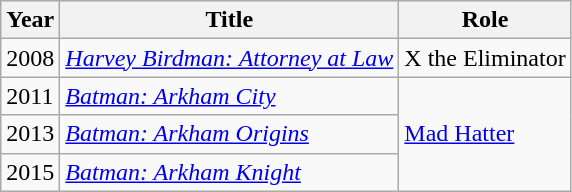<table class="wikitable sortable">
<tr>
<th>Year</th>
<th>Title</th>
<th>Role</th>
</tr>
<tr>
<td>2008</td>
<td><em><a href='#'>Harvey Birdman: Attorney at Law</a></em></td>
<td>X the Eliminator</td>
</tr>
<tr>
<td>2011</td>
<td><em><a href='#'>Batman: Arkham City</a></em></td>
<td rowspan="3"><a href='#'>Mad Hatter</a></td>
</tr>
<tr>
<td>2013</td>
<td><em><a href='#'>Batman: Arkham Origins</a></em></td>
</tr>
<tr>
<td>2015</td>
<td><em><a href='#'>Batman: Arkham Knight</a></em></td>
</tr>
</table>
